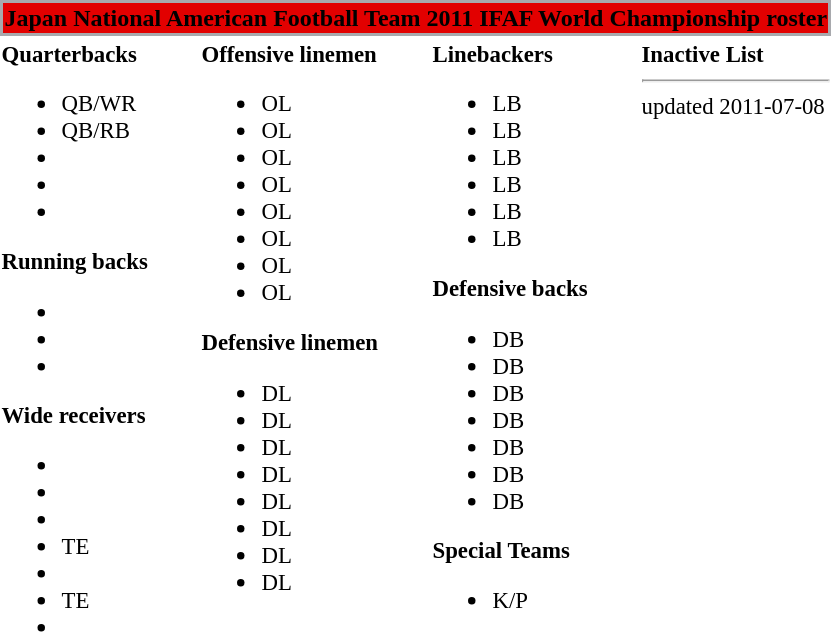<table class="toccolours" style="text-align: left;">
<tr>
<th colspan="7" align="center"; style="background-color: #E20000; color:black; border:2px solid #A8A9AD;"><span><strong>Japan National American Football Team 2011 IFAF World Championship roster</strong></span></th>
</tr>
<tr>
<td style="font-size: 95%;vertical-align:top;"><strong>Quarterbacks</strong><br><ul><li> QB/WR</li><li> QB/RB</li><li></li><li></li><li></li></ul><strong>Running backs</strong><ul><li></li><li></li><li></li></ul><strong>Wide receivers</strong><ul><li></li><li></li><li></li><li> TE</li><li></li><li> TE</li><li></li></ul></td>
<td style="width: 25px;"></td>
<td style="font-size: 95%;vertical-align:top;"><strong>Offensive linemen</strong><br><ul><li> OL</li><li> OL</li><li> OL</li><li> OL</li><li> OL</li><li> OL</li><li> OL</li><li> OL</li></ul><strong>Defensive linemen</strong><ul><li> DL</li><li> DL</li><li> DL</li><li> DL</li><li> DL</li><li> DL</li><li> DL</li><li> DL</li></ul></td>
<td style="width: 25px;"></td>
<td style="font-size: 95%;vertical-align:top;"><strong>Linebackers </strong><br><ul><li> LB</li><li> LB</li><li> LB</li><li> LB</li><li> LB</li><li> LB</li></ul><strong>Defensive backs</strong><ul><li> DB</li><li> DB</li><li> DB</li><li> DB</li><li> DB</li><li> DB</li><li> DB</li></ul><strong>Special Teams</strong><ul><li> K/P</li></ul></td>
<td style="width: 25px;"></td>
<td style="font-size: 95%;vertical-align:top;"><strong>Inactive List</strong><br><hr>
<span></span> updated 2011-07-08<br></td>
</tr>
<tr>
</tr>
</table>
